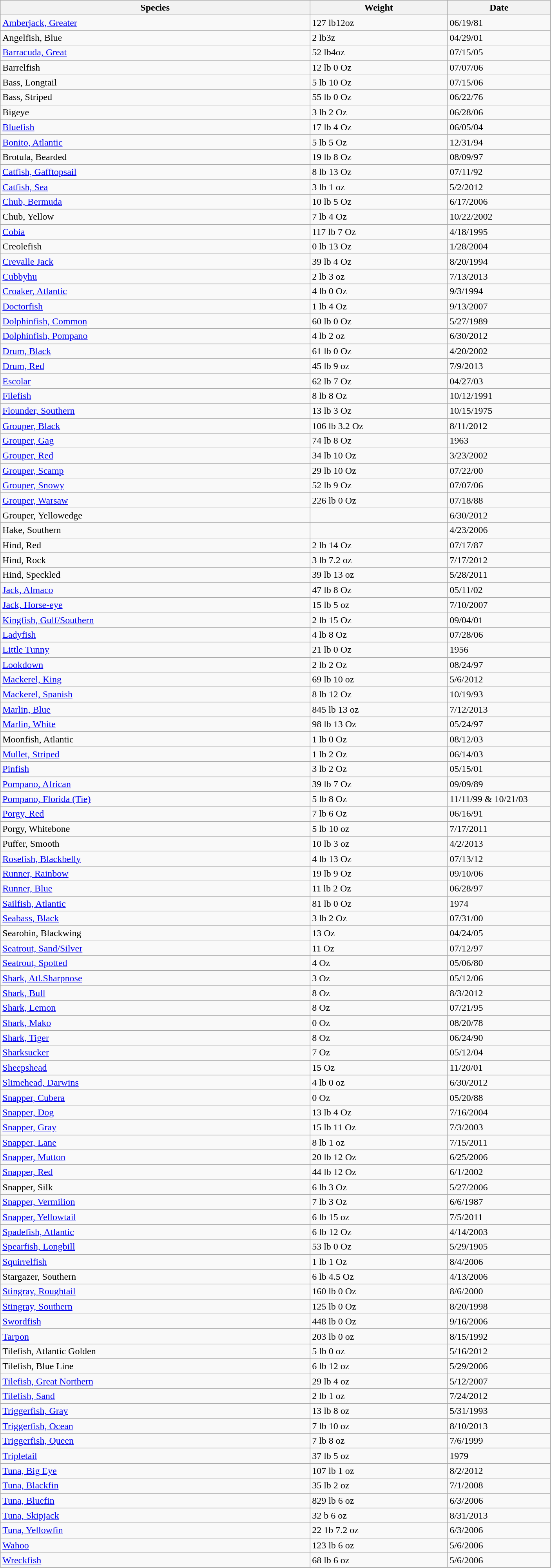<table class="wikitable">
<tr>
<th width=45%>Species</th>
<th width=20%>Weight</th>
<th width=15%>Date</th>
</tr>
<tr>
</tr>
<tr>
<td><a href='#'>Amberjack, Greater</a></td>
<td>127 lb12oz</td>
<td>06/19/81</td>
</tr>
<tr>
<td>Angelfish, Blue</td>
<td>2 lb3z</td>
<td>04/29/01</td>
</tr>
<tr>
<td><a href='#'>Barracuda, Great</a></td>
<td>52 lb4oz</td>
<td>07/15/05</td>
</tr>
<tr>
<td>Barrelfish</td>
<td>12 lb 0 Oz</td>
<td>07/07/06</td>
</tr>
<tr>
<td>Bass, Longtail</td>
<td>5 lb 10 Oz</td>
<td>07/15/06</td>
</tr>
<tr>
<td>Bass, Striped</td>
<td>55 lb 0 Oz</td>
<td>06/22/76</td>
</tr>
<tr>
<td>Bigeye</td>
<td>3 lb 2 Oz</td>
<td>06/28/06</td>
</tr>
<tr>
<td><a href='#'>Bluefish</a></td>
<td>17 lb 4 Oz</td>
<td>06/05/04</td>
</tr>
<tr>
<td><a href='#'>Bonito, Atlantic</a></td>
<td>5 lb 5 Oz</td>
<td>12/31/94</td>
</tr>
<tr>
<td>Brotula, Bearded</td>
<td>19 lb 8 Oz</td>
<td>08/09/97</td>
</tr>
<tr>
<td><a href='#'>Catfish, Gafftopsail</a></td>
<td>8 lb 13 Oz</td>
<td>07/11/92</td>
</tr>
<tr>
<td><a href='#'>Catfish, Sea</a></td>
<td>3 lb 1 oz</td>
<td>5/2/2012</td>
</tr>
<tr>
<td><a href='#'>Chub, Bermuda</a></td>
<td>10 lb 5 Oz</td>
<td>6/17/2006</td>
</tr>
<tr>
<td>Chub, Yellow</td>
<td>7 lb 4 Oz</td>
<td>10/22/2002</td>
</tr>
<tr>
<td><a href='#'>Cobia</a></td>
<td>117 lb 7 Oz</td>
<td>4/18/1995</td>
</tr>
<tr>
<td>Creolefish</td>
<td>0 lb 13 Oz</td>
<td>1/28/2004</td>
</tr>
<tr>
<td><a href='#'>Crevalle Jack</a></td>
<td>39 lb 4 Oz</td>
<td>8/20/1994</td>
</tr>
<tr>
<td><a href='#'>Cubbyhu</a></td>
<td>2 lb 3 oz</td>
<td>7/13/2013</td>
</tr>
<tr>
<td><a href='#'>Croaker, Atlantic</a></td>
<td>4 lb 0 Oz</td>
<td>9/3/1994</td>
</tr>
<tr>
<td><a href='#'>Doctorfish</a></td>
<td>1 lb 4 Oz</td>
<td>9/13/2007</td>
</tr>
<tr>
<td><a href='#'>Dolphinfish, Common</a></td>
<td>60 lb 0 Oz</td>
<td>5/27/1989</td>
</tr>
<tr>
<td><a href='#'>Dolphinfish, Pompano</a></td>
<td>4 lb 2 oz</td>
<td>6/30/2012</td>
</tr>
<tr>
<td><a href='#'>Drum, Black</a></td>
<td>61 lb 0 Oz</td>
<td>4/20/2002</td>
</tr>
<tr>
<td><a href='#'>Drum, Red</a></td>
<td>45 lb 9 oz</td>
<td>7/9/2013</td>
</tr>
<tr>
<td><a href='#'>Escolar</a></td>
<td>62 lb 7 Oz</td>
<td>04/27/03</td>
</tr>
<tr>
<td><a href='#'>Filefish</a></td>
<td>8 lb 8 Oz</td>
<td>10/12/1991</td>
</tr>
<tr>
<td><a href='#'>Flounder, Southern</a></td>
<td>13 lb 3 Oz</td>
<td>10/15/1975</td>
</tr>
<tr>
<td><a href='#'>Grouper, Black</a></td>
<td>106 lb 3.2 Oz</td>
<td>8/11/2012</td>
</tr>
<tr>
<td><a href='#'>Grouper, Gag</a></td>
<td>74 lb 8 Oz</td>
<td>1963</td>
</tr>
<tr>
<td><a href='#'>Grouper, Red</a></td>
<td>34 lb 10 Oz</td>
<td>3/23/2002</td>
</tr>
<tr>
<td><a href='#'>Grouper, Scamp</a></td>
<td>29 lb 10 Oz</td>
<td>07/22/00</td>
</tr>
<tr>
<td><a href='#'>Grouper, Snowy</a></td>
<td>52 lb 9 Oz</td>
<td>07/07/06</td>
</tr>
<tr>
<td><a href='#'>Grouper, Warsaw</a></td>
<td>226 lb 0 Oz</td>
<td>07/18/88</td>
</tr>
<tr>
<td>Grouper, Yellowedge</td>
<td></td>
<td>6/30/2012</td>
</tr>
<tr>
<td>Hake, Southern</td>
<td></td>
<td>4/23/2006</td>
</tr>
<tr>
<td>Hind, Red</td>
<td>2 lb 14 Oz</td>
<td>07/17/87</td>
</tr>
<tr>
<td>Hind, Rock</td>
<td>3 lb 7.2 oz</td>
<td>7/17/2012</td>
</tr>
<tr>
<td>Hind, Speckled</td>
<td>39 lb 13 oz</td>
<td>5/28/2011</td>
</tr>
<tr>
<td><a href='#'>Jack, Almaco</a></td>
<td>47 lb 8 Oz</td>
<td>05/11/02</td>
</tr>
<tr>
<td><a href='#'>Jack, Horse-eye</a></td>
<td>15 lb 5 oz</td>
<td>7/10/2007</td>
</tr>
<tr>
<td><a href='#'>Kingfish, Gulf/Southern</a></td>
<td>2 lb 15 Oz</td>
<td>09/04/01</td>
</tr>
<tr>
<td><a href='#'>Ladyfish</a></td>
<td>4 lb 8 Oz</td>
<td>07/28/06</td>
</tr>
<tr>
<td><a href='#'>Little Tunny</a></td>
<td>21 lb 0 Oz</td>
<td>1956</td>
</tr>
<tr>
<td><a href='#'>Lookdown</a></td>
<td>2 lb 2 Oz</td>
<td>08/24/97</td>
</tr>
<tr>
<td><a href='#'>Mackerel, King</a></td>
<td>69 lb 10 oz</td>
<td>5/6/2012</td>
</tr>
<tr>
<td><a href='#'>Mackerel, Spanish</a></td>
<td>8 lb 12 Oz</td>
<td>10/19/93</td>
</tr>
<tr>
<td><a href='#'>Marlin, Blue</a></td>
<td>845 lb 13 oz</td>
<td>7/12/2013</td>
</tr>
<tr>
<td><a href='#'>Marlin, White</a></td>
<td>98 lb 13 Oz</td>
<td>05/24/97</td>
</tr>
<tr>
<td>Moonfish, Atlantic</td>
<td>1 lb 0 Oz</td>
<td>08/12/03</td>
</tr>
<tr>
<td><a href='#'>Mullet, Striped</a></td>
<td>1 lb 2 Oz</td>
<td>06/14/03</td>
</tr>
<tr>
<td><a href='#'>Pinfish</a></td>
<td>3 lb 2 Oz</td>
<td>05/15/01</td>
</tr>
<tr>
<td><a href='#'>Pompano, African</a></td>
<td>39 lb 7 Oz</td>
<td>09/09/89</td>
</tr>
<tr>
<td><a href='#'>Pompano, Florida (Tie)</a></td>
<td>5 lb 8 Oz</td>
<td>11/11/99 & 10/21/03</td>
</tr>
<tr>
<td><a href='#'>Porgy, Red</a></td>
<td>7 lb 6 Oz</td>
<td>06/16/91</td>
</tr>
<tr>
<td>Porgy, Whitebone</td>
<td>5 lb 10 oz</td>
<td>7/17/2011</td>
</tr>
<tr>
<td>Puffer, Smooth</td>
<td>10 lb 3 oz</td>
<td>4/2/2013</td>
</tr>
<tr>
<td><a href='#'>Rosefish, Blackbelly</a></td>
<td>4 lb 13 Oz</td>
<td>07/13/12</td>
</tr>
<tr>
<td><a href='#'>Runner, Rainbow</a></td>
<td>19 lb 9 Oz</td>
<td>09/10/06</td>
</tr>
<tr>
<td><a href='#'>Runner, Blue</a></td>
<td>11 lb 2 Oz</td>
<td>06/28/97</td>
</tr>
<tr>
<td><a href='#'>Sailfish, Atlantic</a></td>
<td>81 lb 0 Oz</td>
<td>1974</td>
</tr>
<tr>
<td><a href='#'>Seabass, Black</a></td>
<td>3 lb 2 Oz</td>
<td>07/31/00</td>
</tr>
<tr>
<td>Searobin, Blackwing</td>
<td>  13 Oz</td>
<td>04/24/05</td>
</tr>
<tr>
<td><a href='#'>Seatrout, Sand/Silver</a></td>
<td>  11 Oz</td>
<td>07/12/97</td>
</tr>
<tr>
<td><a href='#'>Seatrout, Spotted</a></td>
<td>  4 Oz</td>
<td>05/06/80</td>
</tr>
<tr>
<td><a href='#'>Shark, Atl.Sharpnose</a></td>
<td>  3 Oz</td>
<td>05/12/06</td>
</tr>
<tr>
<td><a href='#'>Shark, Bull</a></td>
<td>  8 Oz</td>
<td>8/3/2012</td>
</tr>
<tr>
<td><a href='#'>Shark, Lemon</a></td>
<td>  8 Oz</td>
<td>07/21/95</td>
</tr>
<tr>
<td><a href='#'>Shark, Mako</a></td>
<td>  0 Oz</td>
<td>08/20/78</td>
</tr>
<tr>
<td><a href='#'>Shark, Tiger</a></td>
<td>  8 Oz</td>
<td>06/24/90</td>
</tr>
<tr>
<td><a href='#'>Sharksucker</a></td>
<td>  7 Oz</td>
<td>05/12/04</td>
</tr>
<tr>
<td><a href='#'>Sheepshead</a></td>
<td>  15 Oz</td>
<td>11/20/01</td>
</tr>
<tr>
<td><a href='#'>Slimehead, Darwins</a></td>
<td>4 lb 0 oz</td>
<td>6/30/2012</td>
</tr>
<tr>
<td><a href='#'>Snapper, Cubera</a></td>
<td>  0 Oz</td>
<td>05/20/88</td>
</tr>
<tr>
<td><a href='#'>Snapper, Dog</a></td>
<td>13 lb 4 Oz</td>
<td>7/16/2004</td>
</tr>
<tr>
<td><a href='#'>Snapper, Gray</a></td>
<td>15 lb 11 Oz</td>
<td>7/3/2003</td>
</tr>
<tr>
<td><a href='#'>Snapper, Lane</a></td>
<td>8 lb 1 oz</td>
<td>7/15/2011</td>
</tr>
<tr>
<td><a href='#'>Snapper, Mutton</a></td>
<td>20 lb 12 Oz</td>
<td>6/25/2006</td>
</tr>
<tr>
<td><a href='#'>Snapper, Red</a></td>
<td>44 lb 12 Oz</td>
<td>6/1/2002</td>
</tr>
<tr>
<td>Snapper, Silk</td>
<td>6 lb 3 Oz</td>
<td>5/27/2006</td>
</tr>
<tr>
<td><a href='#'>Snapper, Vermilion</a></td>
<td>7 lb 3 Oz</td>
<td>6/6/1987</td>
</tr>
<tr>
<td><a href='#'>Snapper, Yellowtail</a></td>
<td>6 lb 15 oz</td>
<td>7/5/2011</td>
</tr>
<tr>
<td><a href='#'>Spadefish, Atlantic</a></td>
<td>6 lb 12 Oz</td>
<td>4/14/2003</td>
</tr>
<tr>
<td><a href='#'>Spearfish, Longbill</a></td>
<td>53 lb 0 Oz</td>
<td>5/29/1905</td>
</tr>
<tr>
<td><a href='#'>Squirrelfish</a></td>
<td>1 lb 1 Oz</td>
<td>8/4/2006</td>
</tr>
<tr>
<td>Stargazer, Southern</td>
<td>6 lb 4.5 Oz</td>
<td>4/13/2006</td>
</tr>
<tr>
<td><a href='#'>Stingray, Roughtail</a></td>
<td>160 lb 0 Oz</td>
<td>8/6/2000</td>
</tr>
<tr>
<td><a href='#'>Stingray, Southern</a></td>
<td>125 lb 0 Oz</td>
<td>8/20/1998</td>
</tr>
<tr>
<td><a href='#'>Swordfish</a></td>
<td>448 lb 0 Oz</td>
<td>9/16/2006</td>
</tr>
<tr>
<td><a href='#'>Tarpon</a></td>
<td>203 lb 0 oz</td>
<td>8/15/1992</td>
</tr>
<tr>
<td>Tilefish, Atlantic Golden</td>
<td>5 lb 0 oz</td>
<td>5/16/2012</td>
</tr>
<tr>
<td>Tilefish, Blue Line</td>
<td>6 lb 12 oz</td>
<td>5/29/2006</td>
</tr>
<tr>
<td><a href='#'>Tilefish, Great Northern</a></td>
<td>29 lb 4 oz</td>
<td>5/12/2007</td>
</tr>
<tr>
<td><a href='#'>Tilefish, Sand</a></td>
<td>2 lb 1 oz</td>
<td>7/24/2012</td>
</tr>
<tr>
<td><a href='#'>Triggerfish, Gray</a></td>
<td>13 lb 8 oz</td>
<td>5/31/1993</td>
</tr>
<tr>
<td><a href='#'>Triggerfish, Ocean</a></td>
<td>7 lb 10 oz</td>
<td>8/10/2013</td>
</tr>
<tr>
<td><a href='#'>Triggerfish, Queen</a></td>
<td>7 lb 8 oz</td>
<td>7/6/1999</td>
</tr>
<tr>
<td><a href='#'>Tripletail</a></td>
<td>37 lb 5 oz</td>
<td>1979</td>
</tr>
<tr>
<td><a href='#'>Tuna, Big Eye</a></td>
<td>107 lb 1 oz</td>
<td>8/2/2012</td>
</tr>
<tr>
<td><a href='#'>Tuna, Blackfin</a></td>
<td>35 lb 2 oz</td>
<td>7/1/2008</td>
</tr>
<tr>
<td><a href='#'>Tuna, Bluefin</a></td>
<td>829 lb 6 oz</td>
<td>6/3/2006</td>
</tr>
<tr>
<td><a href='#'>Tuna, Skipjack</a></td>
<td>32 b 6 oz</td>
<td>8/31/2013</td>
</tr>
<tr>
<td><a href='#'>Tuna, Yellowfin</a></td>
<td>22 1b 7.2 oz</td>
<td>6/3/2006</td>
</tr>
<tr>
<td><a href='#'>Wahoo</a></td>
<td>123 lb 6 oz</td>
<td>5/6/2006</td>
</tr>
<tr>
<td><a href='#'>Wreckfish</a></td>
<td>68 lb 6 oz</td>
<td>5/6/2006</td>
</tr>
</table>
